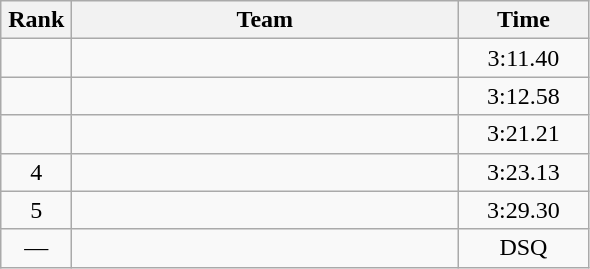<table class=wikitable style="text-align:center">
<tr>
<th width=40>Rank</th>
<th width=250>Team</th>
<th width=80>Time</th>
</tr>
<tr>
<td></td>
<td align=left></td>
<td>3:11.40</td>
</tr>
<tr>
<td></td>
<td align=left></td>
<td>3:12.58</td>
</tr>
<tr>
<td></td>
<td align=left></td>
<td>3:21.21</td>
</tr>
<tr>
<td>4</td>
<td align=left></td>
<td>3:23.13</td>
</tr>
<tr>
<td>5</td>
<td align=left></td>
<td>3:29.30</td>
</tr>
<tr>
<td>—</td>
<td align=left></td>
<td>DSQ</td>
</tr>
</table>
